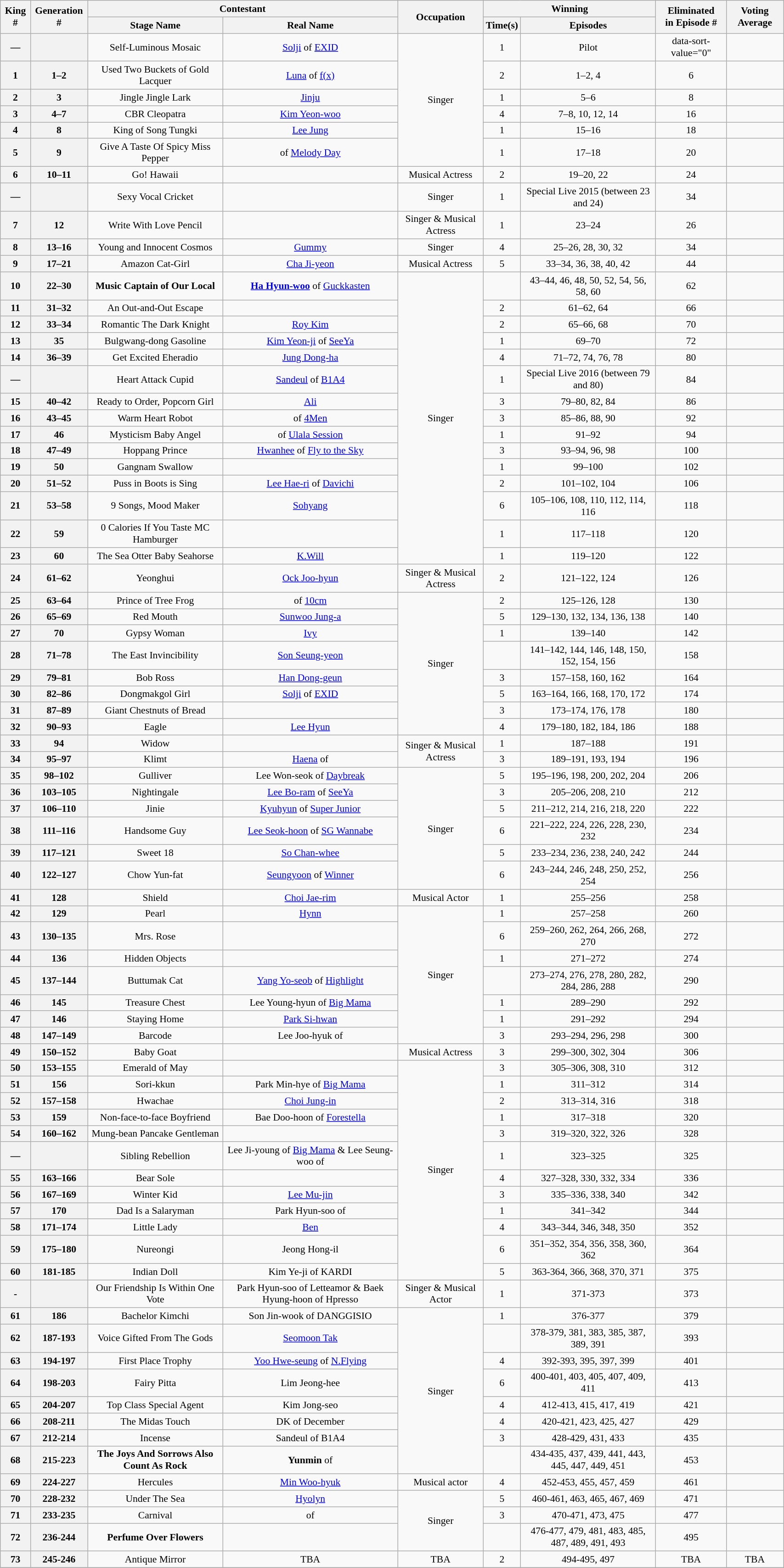<table class="wikitable sortable collapsible" style="text-align:center; font-size:90%; width:90%;">
<tr>
<th data-sort-type="number" rowspan="2">King #</th>
<th class="unsortable" rowspan="2">Generation #</th>
<th colspan=2>Contestant</th>
<th class="unsortable" rowspan="2">Occupation</th>
<th colspan=2>Winning</th>
<th data-sort-type="number" rowspan="2">Eliminated<br>in Episode #</th>
<th rowspan=2>Voting Average</th>
</tr>
<tr>
<th class="unsortable">Stage Name</th>
<th data-sort-type="text">Real Name</th>
<th data-sort-type="number">Time(s)</th>
<th class="unsortable">Episodes<br></th>
</tr>
<tr>
<th data-sort-value="0">—</th>
<th></th>
<td>Self-Luminous Mosaic</td>
<td><a href='#'>Solji</a> of <a href='#'>EXID</a></td>
<td rowspan=6>Singer</td>
<td>1</td>
<td>Pilot</td>
<td>data-sort-value="0" </td>
<td></td>
</tr>
<tr>
<th>1</th>
<th>1–2</th>
<td>Used Two Buckets of Gold Lacquer</td>
<td><a href='#'>Luna</a> of <a href='#'>f(x)</a></td>
<td>2</td>
<td>1–2, 4</td>
<td>6</td>
<td></td>
</tr>
<tr>
<th>2</th>
<th>3</th>
<td>Jingle Jingle Lark</td>
<td><a href='#'>Jinju</a></td>
<td>1</td>
<td>5–6</td>
<td>8</td>
<td></td>
</tr>
<tr>
<th>3</th>
<th>4–7</th>
<td>CBR Cleopatra</td>
<td><a href='#'>Kim Yeon-woo</a></td>
<td>4</td>
<td>7–8, 10, 12, 14</td>
<td>16</td>
<td></td>
</tr>
<tr>
<th>4</th>
<th>8</th>
<td>King of Song Tungki</td>
<td><a href='#'>Lee Jung</a></td>
<td>1</td>
<td>15–16</td>
<td>18</td>
<td></td>
</tr>
<tr>
<th>5</th>
<th>9</th>
<td>Give A Taste Of Spicy Miss Pepper</td>
<td> of <a href='#'>Melody Day</a></td>
<td>1</td>
<td>17–18</td>
<td>20</td>
<td></td>
</tr>
<tr>
<th>6</th>
<th>10–11</th>
<td>Go! Hawaii</td>
<td></td>
<td>Musical Actress</td>
<td>2</td>
<td>19–20, 22</td>
<td>24</td>
<td></td>
</tr>
<tr>
<th data-sort-value="6.1">—</th>
<th></th>
<td>Sexy Vocal Cricket</td>
<td></td>
<td>Singer</td>
<td>1</td>
<td>Special Live 2015 (between 23 and 24)</td>
<td>34</td>
<td></td>
</tr>
<tr>
<th>7</th>
<th>12</th>
<td>Write With Love Pencil</td>
<td></td>
<td>Singer & Musical Actress</td>
<td>1</td>
<td>23–24</td>
<td>26</td>
<td></td>
</tr>
<tr>
<th>8</th>
<th>13–16</th>
<td>Young and Innocent Cosmos</td>
<td><a href='#'>Gummy</a></td>
<td>Singer</td>
<td>4</td>
<td>25–26, 28, 30, 32</td>
<td>34</td>
<td></td>
</tr>
<tr>
<th>9</th>
<th>17–21</th>
<td>Amazon Cat-Girl</td>
<td><a href='#'>Cha Ji-yeon</a></td>
<td>Musical Actress</td>
<td>5</td>
<td>33–34, 36, 38, 40, 42</td>
<td>44</td>
<td></td>
</tr>
<tr>
<th>10</th>
<th>22–30</th>
<td><strong>Music Captain of Our Local</strong></td>
<td><strong><a href='#'>Ha Hyun-woo</a></strong> of <a href='#'>Guckkasten</a></td>
<td rowspan=15>Singer</td>
<td></td>
<td>43–44, 46, 48, 50, 52, 54, 56, 58, 60</td>
<td>62</td>
<td></td>
</tr>
<tr>
<th>11</th>
<th>31–32</th>
<td>An Out-and-Out Escape</td>
<td></td>
<td>2</td>
<td>61–62, 64</td>
<td>66</td>
<td></td>
</tr>
<tr>
<th>12</th>
<th>33–34</th>
<td>Romantic The Dark Knight</td>
<td><a href='#'>Roy Kim</a></td>
<td>2</td>
<td>65–66, 68</td>
<td>70</td>
<td></td>
</tr>
<tr>
<th>13</th>
<th>35</th>
<td>Bulgwang-dong Gasoline</td>
<td><a href='#'>Kim Yeon-ji</a> of <a href='#'>SeeYa</a></td>
<td>1</td>
<td>69–70</td>
<td>72</td>
<td></td>
</tr>
<tr>
<th>14</th>
<th>36–39</th>
<td>Get Excited Eheradio</td>
<td><a href='#'>Jung Dong-ha</a></td>
<td>4</td>
<td>71–72, 74, 76, 78</td>
<td>80</td>
<td></td>
</tr>
<tr>
<th data-sort-value="14.1">—</th>
<th></th>
<td>Heart Attack Cupid</td>
<td><a href='#'>Sandeul</a> of <a href='#'>B1A4</a></td>
<td>1</td>
<td>Special Live 2016 (between 79 and 80)</td>
<td>84</td>
<td></td>
</tr>
<tr>
<th>15</th>
<th>40–42</th>
<td>Ready to Order, Popcorn Girl</td>
<td><a href='#'>Ali</a></td>
<td>3</td>
<td>79–80, 82, 84</td>
<td>86</td>
<td></td>
</tr>
<tr>
<th>16</th>
<th>43–45</th>
<td>Warm Heart Robot</td>
<td> of <a href='#'>4Men</a></td>
<td>3</td>
<td>85–86, 88, 90</td>
<td>92</td>
<td></td>
</tr>
<tr>
<th>17</th>
<th>46</th>
<td>Mysticism Baby Angel</td>
<td> of <a href='#'>Ulala Session</a></td>
<td>1</td>
<td>91–92</td>
<td>94</td>
<td></td>
</tr>
<tr>
<th>18</th>
<th>47–49</th>
<td>Hoppang Prince</td>
<td><a href='#'>Hwanhee</a> of <a href='#'>Fly to the Sky</a></td>
<td>3</td>
<td>93–94, 96, 98</td>
<td>100</td>
<td></td>
</tr>
<tr>
<th>19</th>
<th>50</th>
<td>Gangnam Swallow</td>
<td></td>
<td>1</td>
<td>99–100</td>
<td>102</td>
<td></td>
</tr>
<tr>
<th>20</th>
<th>51–52</th>
<td>Puss in Boots is Sing</td>
<td><a href='#'>Lee Hae-ri</a> of <a href='#'>Davichi</a></td>
<td>2</td>
<td>101–102, 104</td>
<td>106</td>
<td></td>
</tr>
<tr>
<th>21</th>
<th>53–58</th>
<td>9 Songs, Mood Maker</td>
<td><a href='#'>Sohyang</a></td>
<td>6</td>
<td>105–106, 108, 110, 112, 114, 116</td>
<td>118</td>
<td></td>
</tr>
<tr>
<th>22</th>
<th>59</th>
<td>0 Calories If You Taste MC Hamburger</td>
<td></td>
<td>1</td>
<td>117–118</td>
<td>120</td>
<td></td>
</tr>
<tr>
<th>23</th>
<th>60</th>
<td>The Sea Otter Baby Seahorse</td>
<td><a href='#'>K.Will</a></td>
<td>1</td>
<td>119–120</td>
<td>122</td>
<td></td>
</tr>
<tr>
<th>24</th>
<th>61–62</th>
<td>Yeonghui</td>
<td><a href='#'>Ock Joo-hyun</a></td>
<td>Singer & Musical Actress</td>
<td>2</td>
<td>121–122, 124</td>
<td>126</td>
<td></td>
</tr>
<tr>
<th>25</th>
<th>63–64</th>
<td>Prince of Tree Frog</td>
<td> of <a href='#'>10cm</a></td>
<td rowspan=8>Singer</td>
<td>2</td>
<td>125–126, 128</td>
<td>130</td>
<td></td>
</tr>
<tr>
<th>26</th>
<th>65–69</th>
<td>Red Mouth</td>
<td><a href='#'>Sunwoo Jung-a</a></td>
<td>5</td>
<td>129–130, 132, 134, 136, 138</td>
<td>140</td>
<td></td>
</tr>
<tr>
<th>27</th>
<th>70</th>
<td>Gypsy Woman</td>
<td><a href='#'>Ivy</a></td>
<td>1</td>
<td>139–140</td>
<td>142</td>
<td></td>
</tr>
<tr>
<th>28</th>
<th>71–78</th>
<td>The East Invincibility</td>
<td><a href='#'>Son Seung-yeon</a></td>
<td></td>
<td>141–142, 144, 146, 148, 150, 152, 154, 156</td>
<td>158</td>
<td></td>
</tr>
<tr>
<th>29</th>
<th>79–81</th>
<td>Bob Ross</td>
<td><a href='#'>Han Dong-geun</a></td>
<td>3</td>
<td>157–158, 160, 162</td>
<td>164</td>
<td></td>
</tr>
<tr>
<th>30</th>
<th>82–86</th>
<td>Dongmakgol Girl</td>
<td><a href='#'>Solji</a> of <a href='#'>EXID</a></td>
<td>5</td>
<td>163–164, 166, 168, 170, 172</td>
<td>174</td>
<td></td>
</tr>
<tr>
<th>31</th>
<th>87–89</th>
<td>Giant Chestnuts of Bread</td>
<td></td>
<td>3</td>
<td>173–174, 176, 178</td>
<td>180</td>
<td></td>
</tr>
<tr>
<th>32</th>
<th>90–93</th>
<td>Eagle</td>
<td><a href='#'>Lee Hyun</a></td>
<td>4</td>
<td>179–180, 182, 184, 186</td>
<td>188</td>
<td></td>
</tr>
<tr>
<th>33</th>
<th>94</th>
<td>Widow</td>
<td></td>
<td rowspan=2>Singer & Musical Actress</td>
<td>1</td>
<td>187–188</td>
<td>191</td>
<td></td>
</tr>
<tr>
<th>34</th>
<th>95–97</th>
<td>Klimt</td>
<td><a href='#'>Haena</a> of </td>
<td>3</td>
<td>189–191, 193, 194</td>
<td>196</td>
<td></td>
</tr>
<tr>
<th>35</th>
<th>98–102</th>
<td>Gulliver</td>
<td>Lee Won-seok of <a href='#'>Daybreak</a></td>
<td rowspan=6>Singer</td>
<td>5</td>
<td>195–196, 198, 200, 202, 204</td>
<td>206</td>
<td></td>
</tr>
<tr>
<th>36</th>
<th>103–105</th>
<td>Nightingale</td>
<td><a href='#'>Lee Bo-ram</a> of <a href='#'>SeeYa</a></td>
<td>3</td>
<td>205–206, 208, 210</td>
<td>212</td>
<td></td>
</tr>
<tr>
<th>37</th>
<th>106–110</th>
<td>Jinie</td>
<td><a href='#'>Kyuhyun</a> of <a href='#'>Super Junior</a></td>
<td>5</td>
<td>211–212, 214, 216, 218, 220</td>
<td>222</td>
<td></td>
</tr>
<tr>
<th>38</th>
<th>111–116</th>
<td>Handsome Guy</td>
<td><a href='#'>Lee Seok-hoon</a> of <a href='#'>SG Wannabe</a></td>
<td>6</td>
<td>221–222, 224, 226, 228, 230, 232</td>
<td>234</td>
<td></td>
</tr>
<tr>
<th>39</th>
<th>117–121</th>
<td>Sweet 18</td>
<td><a href='#'>So Chan-whee</a></td>
<td>5</td>
<td>233–234, 236, 238, 240, 242</td>
<td>244</td>
<td></td>
</tr>
<tr>
<th>40</th>
<th>122–127</th>
<td>Chow Yun-fat</td>
<td><a href='#'>Seungyoon</a> of <a href='#'>Winner</a></td>
<td>6</td>
<td>243–244, 246, 248, 250, 252, 254</td>
<td>256</td>
<td></td>
</tr>
<tr>
<th>41</th>
<th>128</th>
<td>Shield</td>
<td><a href='#'>Choi Jae-rim</a></td>
<td>Musical Actor</td>
<td>1</td>
<td>255–256</td>
<td>258</td>
<td></td>
</tr>
<tr>
<th>42</th>
<th>129</th>
<td>Pearl</td>
<td><a href='#'>Hynn</a></td>
<td rowspan=7>Singer</td>
<td>1</td>
<td>257–258</td>
<td>260</td>
<td></td>
</tr>
<tr>
<th>43</th>
<th>130–135</th>
<td>Mrs. Rose</td>
<td></td>
<td>6</td>
<td>259–260, 262, 264, 266, 268, 270</td>
<td>272</td>
<td></td>
</tr>
<tr>
<th>44</th>
<th>136</th>
<td>Hidden Objects</td>
<td></td>
<td>1</td>
<td>271–272</td>
<td>274</td>
<td></td>
</tr>
<tr>
<th>45</th>
<th>137–144</th>
<td>Buttumak Cat</td>
<td><a href='#'>Yang Yo-seob</a> of <a href='#'>Highlight</a></td>
<td></td>
<td>273–274, 276, 278, 280, 282, 284, 286, 288</td>
<td>290</td>
<td></td>
</tr>
<tr>
<th>46</th>
<th>145</th>
<td>Treasure Chest</td>
<td>Lee Young-hyun of <a href='#'>Big Mama</a></td>
<td>1</td>
<td>289–290</td>
<td>292</td>
<td></td>
</tr>
<tr>
<th>47</th>
<th>146</th>
<td>Staying Home</td>
<td><a href='#'>Park Si-hwan</a></td>
<td>1</td>
<td>291–292</td>
<td>294</td>
<td></td>
</tr>
<tr>
<th>48</th>
<th>147–149</th>
<td>Barcode</td>
<td>Lee Joo-hyuk of </td>
<td>3</td>
<td>293–294, 296, 298</td>
<td>300</td>
<td></td>
</tr>
<tr>
<th>49</th>
<th>150–152</th>
<td>Baby Goat</td>
<td></td>
<td>Musical Actress</td>
<td>3</td>
<td>299–300, 302, 304</td>
<td>306</td>
<td></td>
</tr>
<tr>
<th>50</th>
<th>153–155</th>
<td>Emerald of May</td>
<td></td>
<td rowspan=12>Singer</td>
<td>3</td>
<td>305–306, 308, 310</td>
<td>312</td>
<td></td>
</tr>
<tr>
<th>51</th>
<th>156</th>
<td>Sori-kkun</td>
<td>Park Min-hye of <a href='#'>Big Mama</a></td>
<td>1</td>
<td>311–312</td>
<td>314</td>
<td></td>
</tr>
<tr>
<th>52</th>
<th>157–158</th>
<td>Hwachae</td>
<td><a href='#'>Choi Jung-in</a></td>
<td>2</td>
<td>313–314, 316</td>
<td>318</td>
<td></td>
</tr>
<tr>
<th>53</th>
<th>159</th>
<td>Non-face-to-face Boyfriend</td>
<td>Bae Doo-hoon of <a href='#'>Forestella</a></td>
<td>1</td>
<td>317–318</td>
<td>320</td>
<td></td>
</tr>
<tr>
<th>54</th>
<th>160–162</th>
<td>Mung-bean Pancake Gentleman</td>
<td></td>
<td>3</td>
<td>319–320, 322, 326</td>
<td>328</td>
<td></td>
</tr>
<tr>
<th data-sort-value="54.1">—</th>
<th></th>
<td>Sibling Rebellion</td>
<td>Lee Ji-young of <a href='#'>Big Mama</a> & Lee Seung-woo of </td>
<td>1</td>
<td>323–325</td>
<td>325</td>
<td></td>
</tr>
<tr>
<th>55</th>
<th>163–166</th>
<td>Bear Sole</td>
<td></td>
<td>4</td>
<td>327–328, 330, 332, 334</td>
<td>336</td>
<td></td>
</tr>
<tr>
<th>56</th>
<th>167–169</th>
<td>Winter Kid</td>
<td><a href='#'>Lee Mu-jin</a></td>
<td>3</td>
<td>335–336, 338, 340</td>
<td>342</td>
<td></td>
</tr>
<tr>
<th>57</th>
<th>170</th>
<td>Dad Is a Salaryman</td>
<td>Park Hyun-soo of </td>
<td>1</td>
<td>341–342</td>
<td>344</td>
<td></td>
</tr>
<tr>
<th>58</th>
<th>171–174</th>
<td>Little Lady</td>
<td><a href='#'>Ben</a></td>
<td>4</td>
<td>343–344, 346, 348, 350</td>
<td>352</td>
<td></td>
</tr>
<tr>
<th>59</th>
<th>175–180</th>
<td>Nureongi</td>
<td>Jeong Hong-il</td>
<td>6</td>
<td>351–352, 354, 356, 358, 360, 362</td>
<td>364</td>
<td></td>
</tr>
<tr>
<th>60</th>
<th>181-185</th>
<td>Indian Doll</td>
<td>Kim Ye-ji of KARDI</td>
<td>5</td>
<td>363-364, 366, 368, 370, 371</td>
<td>375</td>
<td></td>
</tr>
<tr>
<th data-sort-value="54.1">-</th>
<th></th>
<td>Our Friendship Is Within One Vote</td>
<td>Park Hyun-soo of Letteamor & Baek Hyung-hoon of Hpresso</td>
<td>Singer & Musical Actor</td>
<td>1</td>
<td>371-373</td>
<td>373</td>
<td></td>
</tr>
<tr>
<th>61</th>
<th>186</th>
<td>Bachelor Kimchi</td>
<td>Son Jin-wook of DANGGISIO</td>
<td rowspan=8>Singer</td>
<td>1</td>
<td>376-377</td>
<td>379</td>
<td></td>
</tr>
<tr>
<th>62</th>
<th>187-193</th>
<td>Voice Gifted From The Gods</td>
<td><a href='#'>Seomoon Tak</a></td>
<td></td>
<td>378-379, 381, 383, 385, 387, 389, 391</td>
<td>393</td>
<td></td>
</tr>
<tr>
<th>63</th>
<th>194-197</th>
<td>First Place Trophy</td>
<td><a href='#'>Yoo Hwe-seung</a> of <a href='#'>N.Flying</a></td>
<td>4</td>
<td>392-393, 395, 397, 399</td>
<td>401</td>
<td></td>
</tr>
<tr>
<th>64</th>
<th>198-203</th>
<td>Fairy Pitta</td>
<td>Lim Jeong-hee</td>
<td>6</td>
<td>400-401, 403, 405, 407, 409, 411</td>
<td>413</td>
<td></td>
</tr>
<tr>
<th>65</th>
<th>204-207</th>
<td>Top Class Special Agent</td>
<td>Kim Jong-seo</td>
<td>4</td>
<td>412-413, 415, 417, 419</td>
<td>421</td>
<td></td>
</tr>
<tr>
<th>66</th>
<th>208-211</th>
<td>The Midas Touch</td>
<td>DK of December</td>
<td>4</td>
<td>420-421, 423, 425, 427</td>
<td>429</td>
<td></td>
</tr>
<tr>
<th>67</th>
<th>212-214</th>
<td>Incense</td>
<td>Sandeul of B1A4</td>
<td>3</td>
<td>428-429, 431, 433</td>
<td>435</td>
<td></td>
</tr>
<tr>
<th>68</th>
<th>215-223</th>
<td><strong>The Joys And Sorrows Also Count As Rock</strong></td>
<td><strong>Yunmin</strong> of </td>
<td></td>
<td>434-435, 437, 439, 441, 443, 445, 447, 449, 451</td>
<td>453</td>
<td></td>
</tr>
<tr>
<th>69</th>
<th>224-227</th>
<td>Hercules</td>
<td><a href='#'>Min Woo-hyuk</a></td>
<td>Musical actor</td>
<td>4</td>
<td>452-453, 455, 457, 459</td>
<td>461</td>
<td></td>
</tr>
<tr>
<th>70</th>
<th>228-232</th>
<td>Under The Sea</td>
<td><a href='#'>Hyolyn</a></td>
<td rowspan=3>Singer</td>
<td>5</td>
<td>460-461, 463, 465, 467, 469</td>
<td>471</td>
<td></td>
</tr>
<tr>
<th>71</th>
<th>233-235</th>
<td>Carnival</td>
<td> of </td>
<td>3</td>
<td>470-471, 473, 475</td>
<td>477</td>
<td></td>
</tr>
<tr>
<th>72</th>
<th>236-244</th>
<td><strong>Perfume Over Flowers</strong></td>
<td><strong></strong></td>
<td></td>
<td>476-477, 479, 481, 483, 485, 487, 489, 491, 493</td>
<td>495</td>
<td></td>
</tr>
<tr>
<th>73</th>
<th>245-246</th>
<td>Antique Mirror</td>
<td>TBA</td>
<td>TBA</td>
<td>2</td>
<td>494-495, 497</td>
<td>TBA</td>
<td>TBA</td>
</tr>
<tr>
</tr>
</table>
